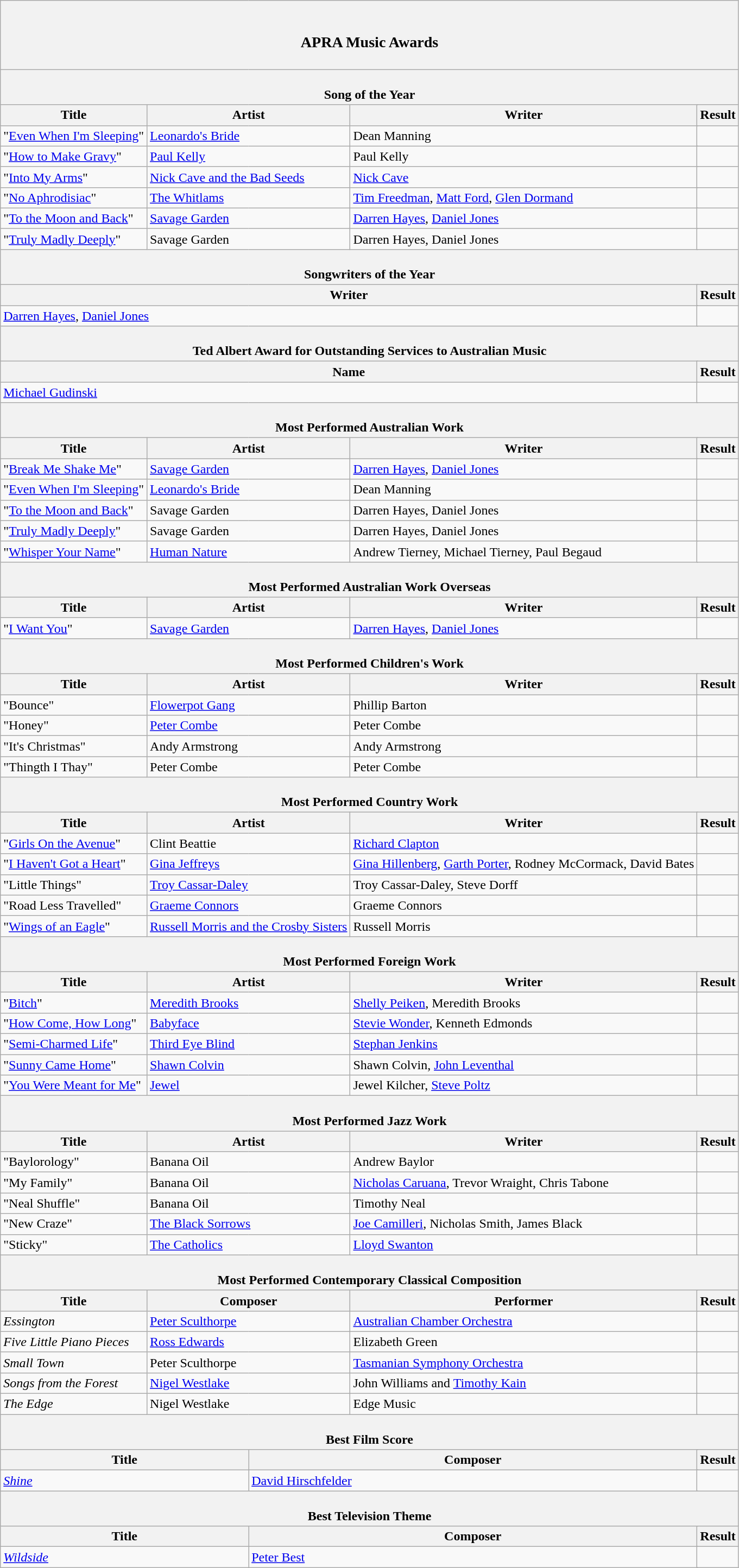<table class="wikitable">
<tr>
<th colspan=7><br><h3>APRA Music Awards</h3></th>
</tr>
<tr>
<th colspan=7><br><strong>Song of the Year</strong></th>
</tr>
<tr>
<th colspan=2>Title</th>
<th colspan=2>Artist</th>
<th colspan=2>Writer</th>
<th>Result<br></th>
</tr>
<tr>
<td colspan=2>"<a href='#'>Even When I'm Sleeping</a>"</td>
<td colspan=2><a href='#'>Leonardo's Bride</a></td>
<td colspan=2>Dean Manning</td>
<td></td>
</tr>
<tr>
<td colspan=2>"<a href='#'>How to Make Gravy</a>"</td>
<td colspan=2><a href='#'>Paul Kelly</a></td>
<td colspan=2>Paul Kelly</td>
<td></td>
</tr>
<tr>
<td colspan=2>"<a href='#'>Into My Arms</a>"</td>
<td colspan=2><a href='#'>Nick Cave and the Bad Seeds</a></td>
<td colspan=2><a href='#'>Nick Cave</a></td>
<td></td>
</tr>
<tr>
<td colspan=2>"<a href='#'>No Aphrodisiac</a>"</td>
<td colspan=2><a href='#'>The Whitlams</a></td>
<td colspan=2><a href='#'>Tim Freedman</a>, <a href='#'>Matt Ford</a>, <a href='#'>Glen Dormand</a></td>
<td></td>
</tr>
<tr>
<td colspan=2>"<a href='#'>To the Moon and Back</a>"</td>
<td colspan=2><a href='#'>Savage Garden</a></td>
<td colspan=2><a href='#'>Darren Hayes</a>, <a href='#'>Daniel Jones</a></td>
<td></td>
</tr>
<tr>
<td colspan=2>"<a href='#'>Truly Madly Deeply</a>"</td>
<td colspan=2>Savage Garden</td>
<td colspan=2>Darren Hayes, Daniel Jones</td>
<td></td>
</tr>
<tr>
<th colspan=7><br><strong>Songwriters of the Year</strong></th>
</tr>
<tr>
<th colspan=6>Writer</th>
<th>Result<br></th>
</tr>
<tr>
<td colspan=6><a href='#'>Darren Hayes</a>, <a href='#'>Daniel Jones</a></td>
<td></td>
</tr>
<tr>
<th colspan=7><br><strong>Ted Albert Award for Outstanding Services to Australian Music</strong></th>
</tr>
<tr>
<th colspan=6>Name</th>
<th>Result<br></th>
</tr>
<tr>
<td colspan=6><a href='#'>Michael Gudinski</a></td>
<td></td>
</tr>
<tr>
<th colspan=7><br><strong>Most Performed Australian Work</strong></th>
</tr>
<tr>
<th colspan=2>Title</th>
<th colspan=2>Artist</th>
<th colspan=2>Writer</th>
<th>Result<br></th>
</tr>
<tr>
<td colspan=2>"<a href='#'>Break Me Shake Me</a>"</td>
<td colspan=2><a href='#'>Savage Garden</a></td>
<td colspan=2><a href='#'>Darren Hayes</a>, <a href='#'>Daniel Jones</a></td>
<td></td>
</tr>
<tr>
<td colspan=2>"<a href='#'>Even When I'm Sleeping</a>"</td>
<td colspan=2><a href='#'>Leonardo's Bride</a></td>
<td colspan=2>Dean Manning</td>
<td></td>
</tr>
<tr>
<td colspan=2>"<a href='#'>To the Moon and Back</a>"</td>
<td colspan=2>Savage Garden</td>
<td colspan=2>Darren Hayes, Daniel Jones</td>
<td></td>
</tr>
<tr>
<td colspan=2>"<a href='#'>Truly Madly Deeply</a>"</td>
<td colspan=2>Savage Garden</td>
<td colspan=2>Darren Hayes, Daniel Jones</td>
<td></td>
</tr>
<tr>
<td colspan=2>"<a href='#'>Whisper Your Name</a>"</td>
<td colspan=2><a href='#'>Human Nature</a></td>
<td colspan=2>Andrew Tierney, Michael Tierney, Paul Begaud</td>
<td></td>
</tr>
<tr>
<th colspan=7><br><strong>Most Performed Australian Work Overseas</strong></th>
</tr>
<tr>
<th colspan=2>Title</th>
<th colspan=2>Artist</th>
<th colspan=2>Writer</th>
<th>Result<br></th>
</tr>
<tr>
<td colspan=2>"<a href='#'>I Want You</a>"</td>
<td colspan=2><a href='#'>Savage Garden</a></td>
<td colspan=2><a href='#'>Darren Hayes</a>, <a href='#'>Daniel Jones</a></td>
<td></td>
</tr>
<tr>
<th colspan=7><br><strong>Most Performed Children's Work</strong></th>
</tr>
<tr>
<th colspan=2>Title</th>
<th colspan=2>Artist</th>
<th colspan=2>Writer</th>
<th>Result<br></th>
</tr>
<tr>
<td colspan=2>"Bounce"</td>
<td colspan=2><a href='#'>Flowerpot Gang</a></td>
<td colspan=2>Phillip Barton</td>
<td></td>
</tr>
<tr>
<td colspan=2>"Honey"</td>
<td colspan=2><a href='#'>Peter Combe</a></td>
<td colspan=2>Peter Combe</td>
<td></td>
</tr>
<tr>
<td colspan=2>"It's Christmas"</td>
<td colspan=2>Andy Armstrong</td>
<td colspan=2>Andy Armstrong</td>
<td></td>
</tr>
<tr>
<td colspan=2>"Thingth I Thay"</td>
<td colspan=2>Peter Combe</td>
<td colspan=2>Peter Combe</td>
<td></td>
</tr>
<tr>
<th colspan=7><br><strong>Most Performed Country Work</strong></th>
</tr>
<tr>
<th colspan=2>Title</th>
<th colspan=2>Artist</th>
<th colspan=2>Writer</th>
<th>Result<br></th>
</tr>
<tr>
<td colspan=2>"<a href='#'>Girls On the Avenue</a>"</td>
<td colspan=2>Clint Beattie</td>
<td colspan=2><a href='#'>Richard Clapton</a></td>
<td></td>
</tr>
<tr>
<td colspan=2>"<a href='#'>I Haven't Got a Heart</a>"</td>
<td colspan=2><a href='#'>Gina Jeffreys</a></td>
<td colspan=2><a href='#'>Gina Hillenberg</a>, <a href='#'>Garth Porter</a>, Rodney McCormack, David Bates</td>
<td></td>
</tr>
<tr>
<td colspan=2>"Little Things"</td>
<td colspan=2><a href='#'>Troy Cassar-Daley</a></td>
<td colspan=2>Troy Cassar-Daley, Steve Dorff</td>
<td></td>
</tr>
<tr>
<td colspan=2>"Road Less Travelled"</td>
<td colspan=2><a href='#'>Graeme Connors</a></td>
<td colspan=2>Graeme Connors</td>
<td></td>
</tr>
<tr>
<td colspan=2>"<a href='#'>Wings of an Eagle</a>"</td>
<td colspan=2><a href='#'>Russell Morris and the Crosby Sisters</a></td>
<td colspan=2>Russell Morris</td>
<td></td>
</tr>
<tr>
<th colspan=7><br><strong>Most Performed Foreign Work</strong></th>
</tr>
<tr>
<th colspan=2>Title</th>
<th colspan=2>Artist</th>
<th colspan=2>Writer</th>
<th>Result<br></th>
</tr>
<tr>
<td colspan=2>"<a href='#'>Bitch</a>"</td>
<td colspan=2><a href='#'>Meredith Brooks</a></td>
<td colspan=2><a href='#'>Shelly Peiken</a>, Meredith Brooks</td>
<td></td>
</tr>
<tr>
<td colspan=2>"<a href='#'>How Come, How Long</a>"</td>
<td colspan=2><a href='#'>Babyface</a></td>
<td colspan=2><a href='#'>Stevie Wonder</a>, Kenneth Edmonds</td>
<td></td>
</tr>
<tr>
<td colspan=2>"<a href='#'>Semi-Charmed Life</a>"</td>
<td colspan=2><a href='#'>Third Eye Blind</a></td>
<td colspan=2><a href='#'>Stephan Jenkins</a></td>
<td></td>
</tr>
<tr>
<td colspan=2>"<a href='#'>Sunny Came Home</a>"</td>
<td colspan=2><a href='#'>Shawn Colvin</a></td>
<td colspan=2>Shawn Colvin, <a href='#'>John Leventhal</a></td>
<td></td>
</tr>
<tr>
<td colspan=2>"<a href='#'>You Were Meant for Me</a>"</td>
<td colspan=2><a href='#'>Jewel</a></td>
<td colspan=2>Jewel Kilcher, <a href='#'>Steve Poltz</a></td>
<td></td>
</tr>
<tr>
<th colspan=7><br><strong>Most Performed Jazz Work</strong></th>
</tr>
<tr>
<th colspan=2>Title</th>
<th colspan=2>Artist</th>
<th colspan=2>Writer</th>
<th>Result<br></th>
</tr>
<tr>
<td colspan=2>"Baylorology"</td>
<td colspan=2>Banana Oil</td>
<td colspan=2>Andrew Baylor</td>
<td></td>
</tr>
<tr>
<td colspan=2>"My Family"</td>
<td colspan=2>Banana Oil</td>
<td colspan=2><a href='#'>Nicholas Caruana</a>, Trevor Wraight, Chris Tabone</td>
<td></td>
</tr>
<tr>
<td colspan=2>"Neal Shuffle"</td>
<td colspan=2>Banana Oil</td>
<td colspan=2>Timothy Neal</td>
<td></td>
</tr>
<tr>
<td colspan=2>"New Craze"</td>
<td colspan=2><a href='#'>The Black Sorrows</a></td>
<td colspan=2><a href='#'>Joe Camilleri</a>, Nicholas Smith, James Black</td>
<td></td>
</tr>
<tr>
<td colspan=2>"Sticky"</td>
<td colspan=2><a href='#'>The Catholics</a></td>
<td colspan=2><a href='#'>Lloyd Swanton</a></td>
<td></td>
</tr>
<tr>
<th colspan=7><br><strong>Most Performed Contemporary Classical Composition</strong></th>
</tr>
<tr>
<th colspan=2>Title</th>
<th colspan=2>Composer</th>
<th colspan=2>Performer</th>
<th>Result<br></th>
</tr>
<tr>
<td colspan=2><em>Essington</em></td>
<td colspan=2><a href='#'>Peter Sculthorpe</a></td>
<td colspan=2><a href='#'>Australian Chamber Orchestra</a></td>
<td></td>
</tr>
<tr>
<td colspan=2><em>Five Little Piano Pieces</em></td>
<td colspan=2><a href='#'>Ross Edwards</a></td>
<td colspan=2>Elizabeth Green</td>
<td></td>
</tr>
<tr>
<td colspan=2><em>Small Town</em></td>
<td colspan=2>Peter Sculthorpe</td>
<td colspan=2><a href='#'>Tasmanian Symphony Orchestra</a></td>
<td></td>
</tr>
<tr>
<td colspan=2><em>Songs from the Forest</em></td>
<td colspan=2><a href='#'>Nigel Westlake</a></td>
<td colspan=2>John Williams and <a href='#'>Timothy Kain</a></td>
<td></td>
</tr>
<tr>
<td colspan=2><em>The Edge</em></td>
<td colspan=2>Nigel Westlake</td>
<td colspan=2>Edge Music</td>
<td></td>
</tr>
<tr>
<th colspan=7><br><strong>Best Film Score</strong></th>
</tr>
<tr>
<th colspan=3>Title</th>
<th colspan=3>Composer</th>
<th>Result<br></th>
</tr>
<tr>
<td colspan=3><em><a href='#'>Shine</a></em></td>
<td colspan=3><a href='#'>David Hirschfelder</a></td>
<td></td>
</tr>
<tr>
<th colspan=7><br><strong>Best Television Theme</strong></th>
</tr>
<tr>
<th colspan=3>Title</th>
<th colspan=3>Composer</th>
<th>Result<br></th>
</tr>
<tr>
<td colspan=3><em><a href='#'>Wildside</a></em></td>
<td colspan=3><a href='#'>Peter Best</a></td>
<td></td>
</tr>
</table>
